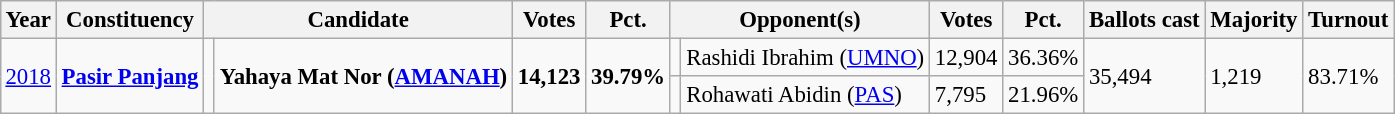<table class="wikitable" style="margin:0.5em ; font-size:95%">
<tr>
<th>Year</th>
<th>Constituency</th>
<th colspan="2">Candidate</th>
<th>Votes</th>
<th>Pct.</th>
<th colspan="2">Opponent(s)</th>
<th>Votes</th>
<th>Pct.</th>
<th>Ballots cast</th>
<th>Majority</th>
<th>Turnout</th>
</tr>
<tr>
<td rowspan="2"><a href='#'>2018</a></td>
<td rowspan="2"><a href='#'><strong>Pasir Panjang</strong></a></td>
<td rowspan="2" ></td>
<td rowspan="2"><strong>Yahaya Mat Nor (<a href='#'>AMANAH</a>)</strong></td>
<td rowspan="2"><strong>14,123</strong></td>
<td rowspan="2"><strong>39.79%</strong></td>
<td></td>
<td>Rashidi Ibrahim (<a href='#'>UMNO</a>)</td>
<td>12,904</td>
<td>36.36%</td>
<td rowspan="2">35,494</td>
<td rowspan="2">1,219</td>
<td rowspan="2">83.71%</td>
</tr>
<tr>
<td></td>
<td>Rohawati Abidin (<a href='#'>PAS</a>)</td>
<td>7,795</td>
<td>21.96%</td>
</tr>
</table>
